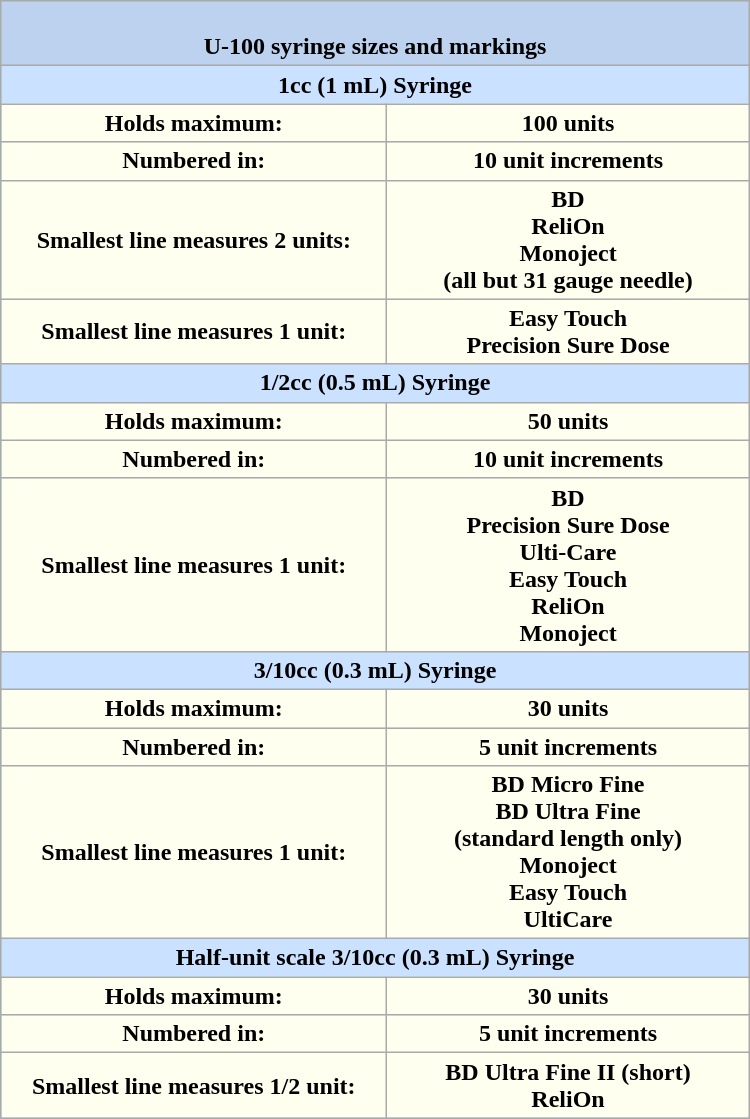<table class="wikitable collapsible collapsed" align=center width="500" border="1" style="background:powderblue;" |>
<tr>
<th colspan="2"  style="text-align:center; background:#bcd2ee;"><br><strong>U-100 syringe sizes and markings</strong></th>
</tr>
<tr>
<th colspan="2"  style="text-align:center; background:#cae1ff;">1cc (1 mL) Syringe</th>
</tr>
<tr>
<th style="width:250px; background:ivory;">Holds maximum:</th>
<th style="background:ivory;">100 units</th>
</tr>
<tr>
<th style="background:ivory;">Numbered in:</th>
<th style="background:ivory;">10 unit increments</th>
</tr>
<tr>
<th style="background:ivory;">Smallest line measures 2 units:</th>
<th style="background:ivory;">BD<br>ReliOn<br>Monoject<br>(all but 31 gauge needle)</th>
</tr>
<tr>
<th style="background:ivory;">Smallest line measures 1 unit:</th>
<th style="background:ivory;">Easy Touch<br>Precision Sure Dose</th>
</tr>
<tr>
<th colspan="2"  style="text-align:center; background:#cae1ff;">1/2cc (0.5 mL) Syringe</th>
</tr>
<tr>
<th style="width:250px; background:ivory;">Holds maximum:</th>
<th style="background:ivory;">50 units</th>
</tr>
<tr>
<th style="background:ivory;">Numbered in:</th>
<th style="background:ivory;">10 unit increments</th>
</tr>
<tr>
<th style="background:ivory;">Smallest line measures 1 unit:</th>
<th style="background:ivory;">BD<br>Precision Sure Dose<br>Ulti-Care <br>Easy Touch<br>ReliOn<br>Monoject</th>
</tr>
<tr>
<th colspan="2"  style="text-align:center; background:#cae1ff;">3/10cc (0.3 mL) Syringe</th>
</tr>
<tr>
<th style="width:250px; background:ivory;">Holds maximum:</th>
<th style="background:ivory;">30 units</th>
</tr>
<tr>
<th style="background:ivory;">Numbered in:</th>
<th style="background:ivory;">5 unit increments</th>
</tr>
<tr>
<th style="background:ivory;">Smallest line measures 1 unit:</th>
<th style="background:ivory;">BD Micro Fine<br>BD Ultra Fine<br>(standard length only)<br>Monoject<br> Easy Touch<br>UltiCare</th>
</tr>
<tr>
<th colspan="2"  style="text-align:center; background:#cae1ff;">Half-unit scale 3/10cc (0.3 mL) Syringe</th>
</tr>
<tr>
<th style="width:250px; background:ivory;">Holds maximum:</th>
<th style="background:ivory;">30 units</th>
</tr>
<tr>
<th style="background:ivory;">Numbered in:</th>
<th style="background:ivory;">5 unit increments</th>
</tr>
<tr>
<th style="background:ivory;">Smallest line measures 1/2 unit:</th>
<th style="background:ivory;">BD Ultra Fine II (short)<br>ReliOn</th>
</tr>
</table>
